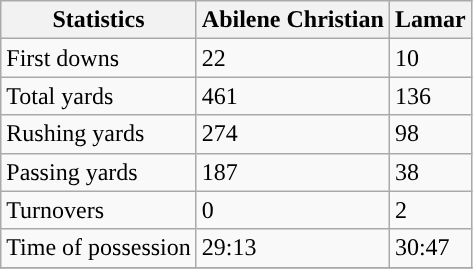<table class="wikitable" style="float: left;">
<tr>
<th>Statistics</th>
<th><strong>Abilene Christian</strong></th>
<th><strong>Lamar</strong></th>
</tr>
<tr>
<td>First downs</td>
<td>22</td>
<td>10</td>
</tr>
<tr>
<td>Total yards</td>
<td>461</td>
<td>136</td>
</tr>
<tr>
<td>Rushing yards</td>
<td>274</td>
<td>98</td>
</tr>
<tr>
<td>Passing yards</td>
<td>187</td>
<td>38</td>
</tr>
<tr>
<td>Turnovers</td>
<td>0</td>
<td>2</td>
</tr>
<tr>
<td>Time of possession</td>
<td>29:13</td>
<td>30:47</td>
</tr>
<tr>
</tr>
</table>
